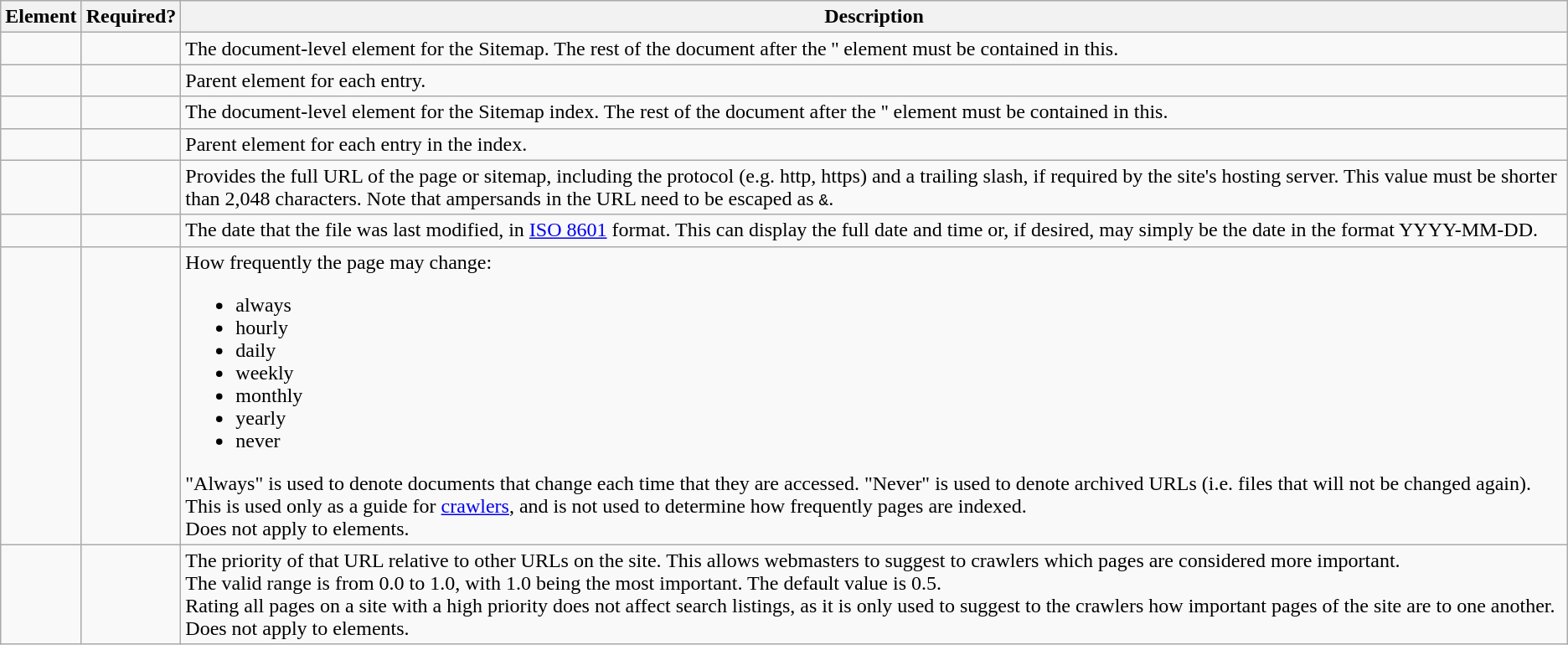<table class="wikitable">
<tr>
<th>Element</th>
<th>Required?</th>
<th>Description</th>
</tr>
<tr>
<td></td>
<td></td>
<td>The document-level element for the Sitemap. The rest of the document after the '<?xml version>' element must be contained in this.</td>
</tr>
<tr>
<td></td>
<td></td>
<td>Parent element for each entry.</td>
</tr>
<tr>
<td></td>
<td></td>
<td>The document-level element for the Sitemap index. The rest of the document after the '<?xml version>' element must be contained in this.</td>
</tr>
<tr>
<td></td>
<td></td>
<td>Parent element for each entry in the index.</td>
</tr>
<tr>
<td></td>
<td></td>
<td>Provides the full URL of the page or sitemap, including the protocol (e.g. http, https) and a trailing slash, if required by the site's hosting server. This value must be shorter than 2,048 characters. Note that ampersands in the URL need to be escaped as <code>&amp;</code>.</td>
</tr>
<tr>
<td></td>
<td></td>
<td>The date that the file was last modified, in <a href='#'>ISO 8601</a> format. This can display the full date and time or, if desired, may simply be the date in the format YYYY-MM-DD.</td>
</tr>
<tr>
<td></td>
<td></td>
<td>How frequently the page may change:<br><ul><li>always</li><li>hourly</li><li>daily</li><li>weekly</li><li>monthly</li><li>yearly</li><li>never</li></ul>"Always" is used to denote documents that change each time that they are accessed. "Never" is used to denote archived URLs (i.e. files that will not be changed again).<br>This is used only as a guide for <a href='#'>crawlers</a>, and is not used to determine how frequently pages are indexed.<br>Does not apply to  elements.</td>
</tr>
<tr>
<td></td>
<td></td>
<td>The priority of that URL relative to other URLs on the site. This allows webmasters to suggest to crawlers which pages are considered more important.<br>The valid range is from 0.0 to 1.0, with 1.0 being the most important. The default value is 0.5.<br>Rating all pages on a site with a high priority does not affect search listings, as it is only used to suggest to the crawlers how important pages of the site are to one another.<br>Does not apply to  elements.</td>
</tr>
</table>
